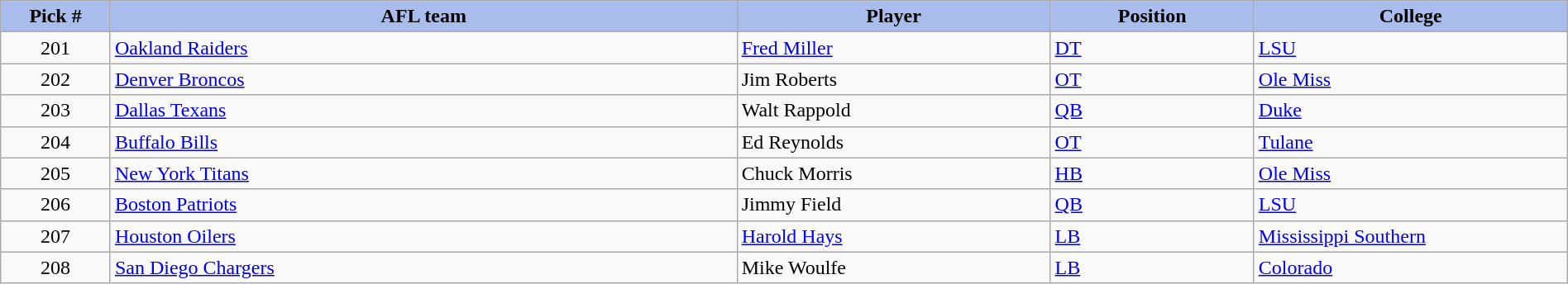<table class="wikitable sortable sortable" style="width: 100%">
<tr>
<th style="background:#A8BDEC;" width=7%>Pick #</th>
<th width=40% style="background:#A8BDEC;">AFL team</th>
<th width=20% style="background:#A8BDEC;">Player</th>
<th width=13% style="background:#A8BDEC;">Position</th>
<th style="background:#A8BDEC;">College</th>
</tr>
<tr>
<td align="center">201</td>
<td><a href='#'>Oakland Raiders</a></td>
<td><a href='#'>Fred Miller</a></td>
<td><a href='#'>DT</a></td>
<td><a href='#'>LSU</a></td>
</tr>
<tr>
<td align="center">202</td>
<td><a href='#'>Denver Broncos</a></td>
<td>Jim Roberts</td>
<td><a href='#'>OT</a></td>
<td><a href='#'>Ole Miss</a></td>
</tr>
<tr>
<td align="center">203</td>
<td><a href='#'>Dallas Texans</a></td>
<td>Walt Rappold</td>
<td><a href='#'>QB</a></td>
<td><a href='#'>Duke</a></td>
</tr>
<tr>
<td align="center">204</td>
<td><a href='#'>Buffalo Bills</a></td>
<td>Ed Reynolds</td>
<td><a href='#'>OT</a></td>
<td><a href='#'>Tulane</a></td>
</tr>
<tr>
<td align="center">205</td>
<td><a href='#'>New York Titans</a></td>
<td>Chuck Morris</td>
<td><a href='#'>HB</a></td>
<td><a href='#'>Ole Miss</a></td>
</tr>
<tr>
<td align="center">206</td>
<td><a href='#'>Boston Patriots</a></td>
<td>Jimmy Field</td>
<td><a href='#'>QB</a></td>
<td><a href='#'>LSU</a></td>
</tr>
<tr>
<td align="center">207</td>
<td><a href='#'>Houston Oilers</a></td>
<td><a href='#'>Harold Hays</a></td>
<td><a href='#'>LB</a></td>
<td><a href='#'>Mississippi Southern</a></td>
</tr>
<tr>
<td align="center">208</td>
<td><a href='#'>San Diego Chargers</a></td>
<td>Mike Woulfe</td>
<td><a href='#'>LB</a></td>
<td><a href='#'>Colorado</a></td>
</tr>
</table>
